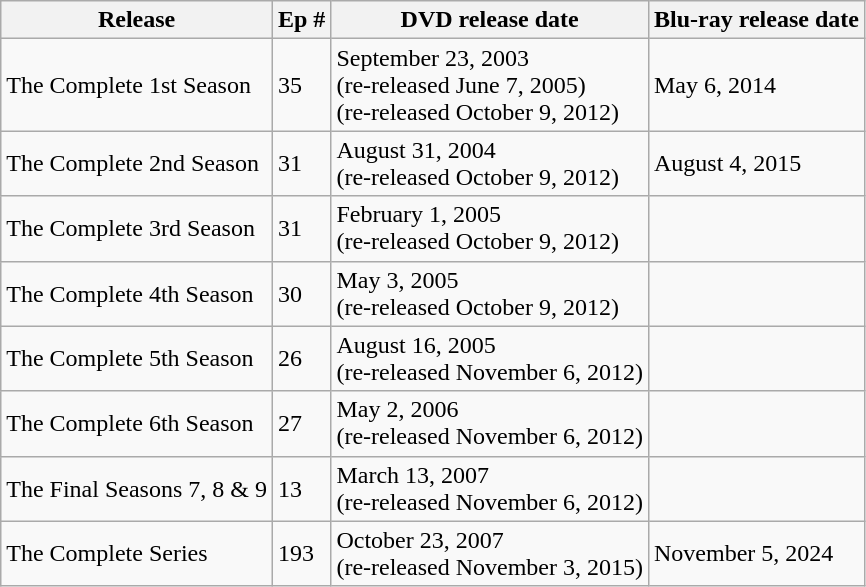<table class="wikitable">
<tr>
<th>Release</th>
<th>Ep #</th>
<th>DVD release date</th>
<th>Blu-ray release date</th>
</tr>
<tr>
<td>The Complete 1st Season</td>
<td>35</td>
<td>September 23, 2003<br>(re-released June 7, 2005)<br>(re-released October 9, 2012)</td>
<td>May 6, 2014</td>
</tr>
<tr>
<td>The Complete 2nd Season</td>
<td>31</td>
<td>August 31, 2004<br>(re-released October 9, 2012)</td>
<td>August 4, 2015</td>
</tr>
<tr>
<td>The Complete 3rd Season</td>
<td>31</td>
<td>February 1, 2005<br>(re-released October 9, 2012)</td>
<td></td>
</tr>
<tr>
<td>The Complete 4th Season</td>
<td>30</td>
<td>May 3, 2005<br>(re-released October 9, 2012)</td>
<td></td>
</tr>
<tr>
<td>The Complete 5th Season</td>
<td>26</td>
<td>August 16, 2005<br>(re-released November 6, 2012)</td>
<td></td>
</tr>
<tr>
<td>The Complete 6th Season</td>
<td>27</td>
<td>May 2, 2006<br>(re-released November 6, 2012)</td>
<td></td>
</tr>
<tr>
<td>The Final Seasons 7, 8 & 9</td>
<td>13</td>
<td>March 13, 2007<br>(re-released November 6, 2012)</td>
<td></td>
</tr>
<tr>
<td>The Complete Series</td>
<td>193</td>
<td>October 23, 2007<br>(re-released November 3, 2015)</td>
<td>November 5, 2024</td>
</tr>
</table>
